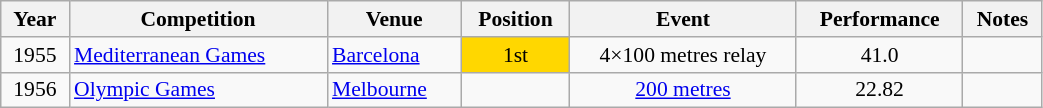<table class="wikitable" width=55% style="font-size:90%; text-align:center;">
<tr>
<th>Year</th>
<th>Competition</th>
<th>Venue</th>
<th>Position</th>
<th>Event</th>
<th>Performance</th>
<th>Notes</th>
</tr>
<tr>
<td rowspan=1>1955</td>
<td rowspan=1 align=left><a href='#'>Mediterranean Games</a></td>
<td rowspan=1 align=left> <a href='#'>Barcelona</a></td>
<td bgcolor=gold>1st</td>
<td>4×100 metres relay</td>
<td>41.0</td>
<td></td>
</tr>
<tr>
<td rowspan=1>1956</td>
<td rowspan=1 align=left><a href='#'>Olympic Games</a></td>
<td rowspan=1 align=left> <a href='#'>Melbourne</a></td>
<td></td>
<td><a href='#'>200 metres</a></td>
<td>22.82</td>
<td></td>
</tr>
</table>
